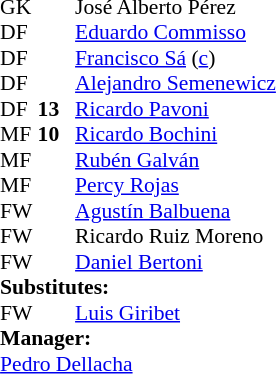<table cellspacing="0" cellpadding="0" style="font-size:90%; margin:0.2em auto;">
<tr>
<th width="25"></th>
<th width="25"></th>
</tr>
<tr>
<td>GK</td>
<td></td>
<td> José Alberto Pérez</td>
</tr>
<tr>
<td>DF</td>
<td></td>
<td> <a href='#'>Eduardo Commisso</a></td>
</tr>
<tr>
<td>DF</td>
<td></td>
<td> <a href='#'>Francisco Sá</a> (<a href='#'>c</a>)</td>
</tr>
<tr>
<td>DF</td>
<td></td>
<td> <a href='#'>Alejandro Semenewicz</a></td>
</tr>
<tr>
<td>DF</td>
<td><strong>13</strong></td>
<td> <a href='#'>Ricardo Pavoni</a></td>
</tr>
<tr>
<td>MF</td>
<td><strong>10</strong></td>
<td> <a href='#'>Ricardo Bochini</a></td>
</tr>
<tr>
<td>MF</td>
<td></td>
<td> <a href='#'>Rubén Galván</a></td>
</tr>
<tr>
<td>MF</td>
<td></td>
<td> <a href='#'>Percy Rojas</a></td>
</tr>
<tr>
<td>FW</td>
<td></td>
<td> <a href='#'>Agustín Balbuena</a></td>
</tr>
<tr>
<td>FW</td>
<td></td>
<td> Ricardo Ruiz Moreno</td>
</tr>
<tr>
<td>FW</td>
<td></td>
<td> <a href='#'>Daniel Bertoni</a></td>
<td></td>
<td></td>
</tr>
<tr>
<td colspan=3><strong>Substitutes:</strong></td>
</tr>
<tr>
<td>FW</td>
<td></td>
<td> <a href='#'>Luis Giribet</a></td>
<td></td>
<td></td>
</tr>
<tr>
<td colspan=3><strong>Manager:</strong></td>
</tr>
<tr>
<td colspan=4> <a href='#'>Pedro Dellacha</a></td>
</tr>
</table>
